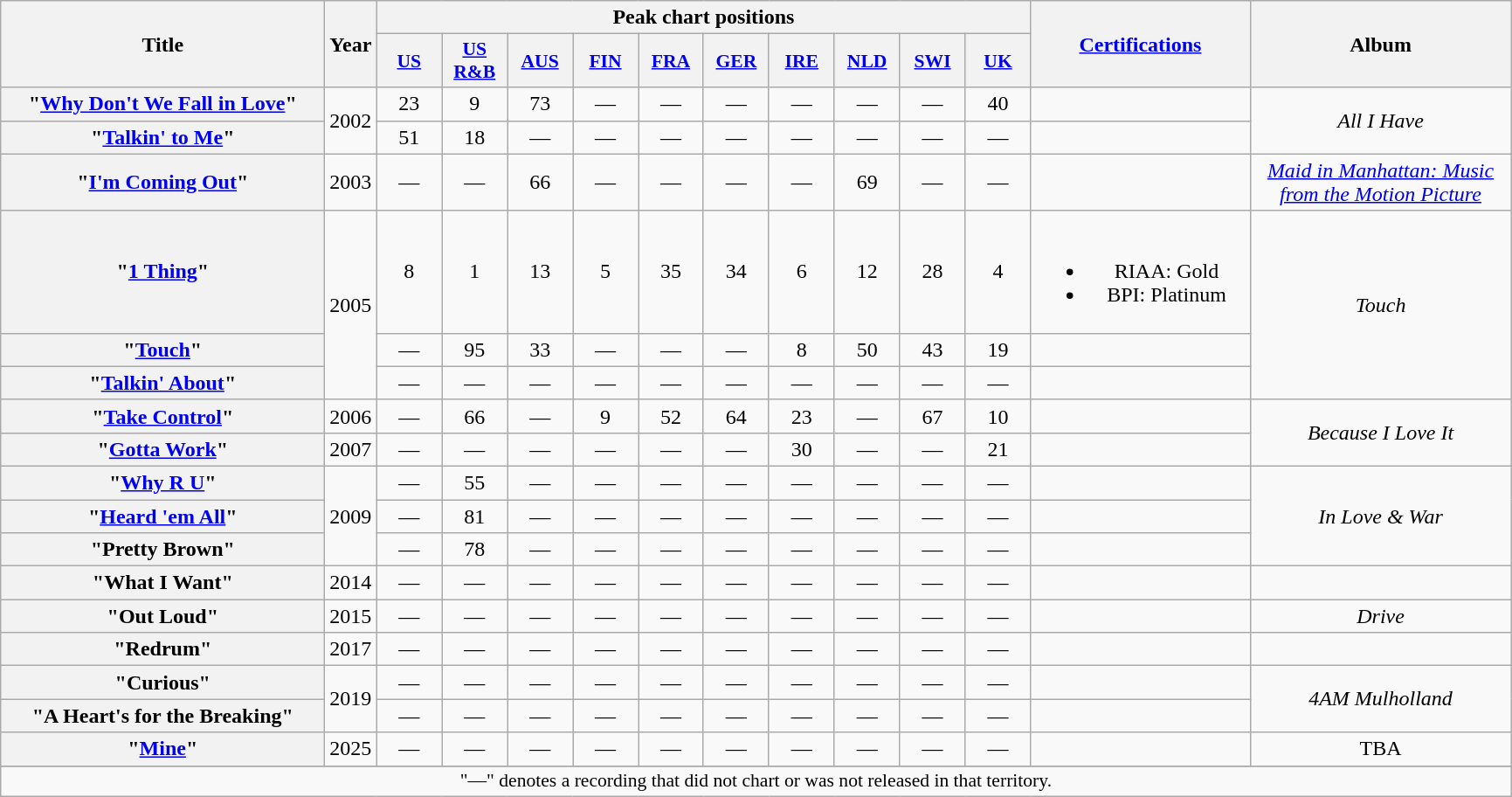<table class="wikitable plainrowheaders" style="text-align:center;" border="1">
<tr>
<th scope="col" rowspan="2" style="width:15em;">Title</th>
<th scope="col" rowspan="2" style="width:1em;">Year</th>
<th scope="col" colspan="10">Peak chart positions</th>
<th scope="col" rowspan="2" style="width:10em;"><a href='#'>Certifications</a></th>
<th scope="col" rowspan="2" style="width:12em;">Album</th>
</tr>
<tr>
<th scope="col" style="width:3em;font-size:90%;"><a href='#'>US</a><br></th>
<th scope="col" style="width:3em;font-size:90%;"><a href='#'>US<br>R&B</a><br></th>
<th scope="col" style="width:3em;font-size:90%;"><a href='#'>AUS</a><br></th>
<th scope="col" style="width:3em;font-size:90%;"><a href='#'>FIN</a><br></th>
<th scope="col" style="width:3em;font-size:90%;"><a href='#'>FRA</a><br></th>
<th scope="col" style="width:3em;font-size:90%;"><a href='#'>GER</a><br></th>
<th scope="col" style="width:3em;font-size:90%;"><a href='#'>IRE</a><br></th>
<th scope="col" style="width:3em;font-size:90%;"><a href='#'>NLD</a><br></th>
<th scope="col" style="width:3em;font-size:90%;"><a href='#'>SWI</a><br></th>
<th scope="col" style="width:3em;font-size:90%;"><a href='#'>UK</a><br></th>
</tr>
<tr>
<th scope="row">"<a href='#'>Why Don't We Fall in Love</a>"</th>
<td rowspan="2">2002</td>
<td>23</td>
<td>9</td>
<td>73</td>
<td>—</td>
<td>—</td>
<td>—</td>
<td>—</td>
<td>—</td>
<td>—</td>
<td>40</td>
<td></td>
<td rowspan="2"><em>All I Have</em></td>
</tr>
<tr>
<th scope="row">"<a href='#'>Talkin' to Me</a>"</th>
<td>51</td>
<td>18</td>
<td>—</td>
<td>—</td>
<td>—</td>
<td>—</td>
<td>—</td>
<td>—</td>
<td>—</td>
<td>—</td>
<td></td>
</tr>
<tr>
<th scope="row">"<a href='#'>I'm Coming Out</a>"</th>
<td>2003</td>
<td>—</td>
<td>—</td>
<td>66</td>
<td>—</td>
<td>—</td>
<td>—</td>
<td>—</td>
<td>69</td>
<td>—</td>
<td>—</td>
<td></td>
<td><em><a href='#'>Maid in Manhattan: Music from the Motion Picture</a></em></td>
</tr>
<tr>
<th scope="row">"<a href='#'>1 Thing</a>"</th>
<td rowspan="3">2005</td>
<td>8</td>
<td>1</td>
<td>13</td>
<td>5</td>
<td>35</td>
<td>34</td>
<td>6</td>
<td>12</td>
<td>28</td>
<td>4</td>
<td><br><ul><li>RIAA: Gold</li><li>BPI: Platinum</li></ul></td>
<td rowspan="3"><em>Touch</em></td>
</tr>
<tr>
<th scope="row">"<a href='#'>Touch</a>"</th>
<td>—</td>
<td>95</td>
<td>33</td>
<td>—</td>
<td>—</td>
<td>—</td>
<td>8</td>
<td>50</td>
<td>43</td>
<td>19</td>
<td></td>
</tr>
<tr>
<th scope="row">"<a href='#'>Talkin' About</a>"</th>
<td>—</td>
<td>—</td>
<td>—</td>
<td>—</td>
<td>—</td>
<td>—</td>
<td>—</td>
<td>—</td>
<td>—</td>
<td>—</td>
<td></td>
</tr>
<tr>
<th scope="row">"<a href='#'>Take Control</a>"</th>
<td>2006</td>
<td>—</td>
<td>66</td>
<td>—</td>
<td>9</td>
<td>52</td>
<td>64</td>
<td>23</td>
<td>—</td>
<td>67</td>
<td>10</td>
<td></td>
<td rowspan="2"><em>Because I Love It</em></td>
</tr>
<tr>
<th scope="row">"<a href='#'>Gotta Work</a>"</th>
<td>2007</td>
<td>—</td>
<td>—</td>
<td>—</td>
<td>—</td>
<td>—</td>
<td>—</td>
<td>30</td>
<td>—</td>
<td>—</td>
<td>21</td>
<td></td>
</tr>
<tr>
<th scope="row">"<a href='#'>Why R U</a>"</th>
<td rowspan="3">2009</td>
<td>—</td>
<td>55</td>
<td>—</td>
<td>—</td>
<td>—</td>
<td>—</td>
<td>—</td>
<td>—</td>
<td>—</td>
<td>—</td>
<td></td>
<td rowspan="3"><em>In Love & War</em></td>
</tr>
<tr>
<th scope="row">"<a href='#'>Heard 'em All</a>"<br></th>
<td>—</td>
<td>81</td>
<td>—</td>
<td>—</td>
<td>—</td>
<td>—</td>
<td>—</td>
<td>—</td>
<td>—</td>
<td>—</td>
<td></td>
</tr>
<tr>
<th scope="row">"Pretty Brown"<br></th>
<td>—</td>
<td>78</td>
<td>—</td>
<td>—</td>
<td>—</td>
<td>—</td>
<td>—</td>
<td>—</td>
<td>—</td>
<td>—</td>
<td></td>
</tr>
<tr>
<th scope="row">"What I Want"</th>
<td>2014</td>
<td>—</td>
<td>—</td>
<td>—</td>
<td>—</td>
<td>—</td>
<td>—</td>
<td>—</td>
<td>—</td>
<td>—</td>
<td>—</td>
<td></td>
<td></td>
</tr>
<tr>
<th scope="row">"Out Loud"</th>
<td>2015</td>
<td>—</td>
<td>—</td>
<td>—</td>
<td>—</td>
<td>—</td>
<td>—</td>
<td>—</td>
<td>—</td>
<td>—</td>
<td>—</td>
<td></td>
<td><em>Drive</em></td>
</tr>
<tr>
<th scope="row">"Redrum"</th>
<td>2017</td>
<td>—</td>
<td>—</td>
<td>—</td>
<td>—</td>
<td>—</td>
<td>—</td>
<td>—</td>
<td>—</td>
<td>—</td>
<td>—</td>
<td></td>
<td></td>
</tr>
<tr>
<th scope="row">"Curious"</th>
<td rowspan="2">2019</td>
<td>—</td>
<td>—</td>
<td>—</td>
<td>—</td>
<td>—</td>
<td>—</td>
<td>—</td>
<td>—</td>
<td>—</td>
<td>—</td>
<td></td>
<td rowspan="2"><em>4AM Mulholland</em></td>
</tr>
<tr>
<th scope="row">"A Heart's for the Breaking"</th>
<td>—</td>
<td>—</td>
<td>—</td>
<td>—</td>
<td>—</td>
<td>—</td>
<td>—</td>
<td>—</td>
<td>—</td>
<td>—</td>
<td></td>
</tr>
<tr>
<th scope="row">"<a href='#'>Mine</a>"</th>
<td>2025</td>
<td>—</td>
<td>—</td>
<td>—</td>
<td>—</td>
<td>—</td>
<td>—</td>
<td>—</td>
<td>—</td>
<td>—</td>
<td>—</td>
<td></td>
<td>TBA</td>
</tr>
<tr>
</tr>
<tr>
<td colspan="17" style="font-size:90%">"—" denotes a recording that did not chart or was not released in that territory.</td>
</tr>
</table>
